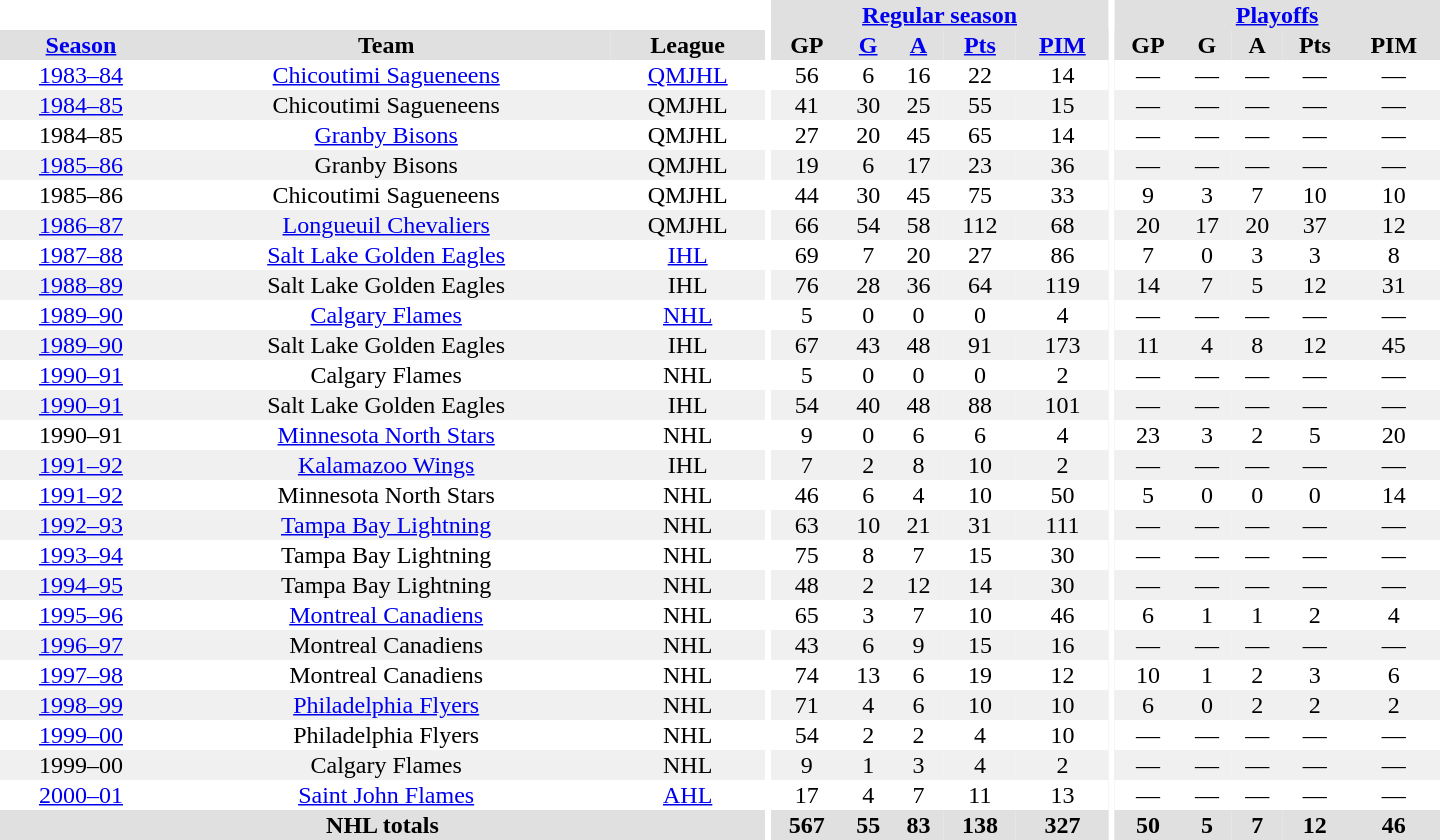<table border="0" cellpadding="1" cellspacing="0" style="text-align:center; width:60em">
<tr bgcolor="#e0e0e0">
<th colspan="3" bgcolor="#ffffff"></th>
<th rowspan="99" bgcolor="#ffffff"></th>
<th colspan="5"><a href='#'>Regular season</a></th>
<th rowspan="99" bgcolor="#ffffff"></th>
<th colspan="5"><a href='#'>Playoffs</a></th>
</tr>
<tr bgcolor="#e0e0e0">
<th><a href='#'>Season</a></th>
<th>Team</th>
<th>League</th>
<th>GP</th>
<th><a href='#'>G</a></th>
<th><a href='#'>A</a></th>
<th><a href='#'>Pts</a></th>
<th><a href='#'>PIM</a></th>
<th>GP</th>
<th>G</th>
<th>A</th>
<th>Pts</th>
<th>PIM</th>
</tr>
<tr>
<td><a href='#'>1983–84</a></td>
<td><a href='#'>Chicoutimi Sagueneens</a></td>
<td><a href='#'>QMJHL</a></td>
<td>56</td>
<td>6</td>
<td>16</td>
<td>22</td>
<td>14</td>
<td>—</td>
<td>—</td>
<td>—</td>
<td>—</td>
<td>—</td>
</tr>
<tr bgcolor="#f0f0f0">
<td><a href='#'>1984–85</a></td>
<td>Chicoutimi Sagueneens</td>
<td>QMJHL</td>
<td>41</td>
<td>30</td>
<td>25</td>
<td>55</td>
<td>15</td>
<td>—</td>
<td>—</td>
<td>—</td>
<td>—</td>
<td>—</td>
</tr>
<tr>
<td>1984–85</td>
<td><a href='#'>Granby Bisons</a></td>
<td>QMJHL</td>
<td>27</td>
<td>20</td>
<td>45</td>
<td>65</td>
<td>14</td>
<td>—</td>
<td>—</td>
<td>—</td>
<td>—</td>
<td>—</td>
</tr>
<tr bgcolor="#f0f0f0">
<td><a href='#'>1985–86</a></td>
<td>Granby Bisons</td>
<td>QMJHL</td>
<td>19</td>
<td>6</td>
<td>17</td>
<td>23</td>
<td>36</td>
<td>—</td>
<td>—</td>
<td>—</td>
<td>—</td>
<td>—</td>
</tr>
<tr>
<td>1985–86</td>
<td>Chicoutimi Sagueneens</td>
<td>QMJHL</td>
<td>44</td>
<td>30</td>
<td>45</td>
<td>75</td>
<td>33</td>
<td>9</td>
<td>3</td>
<td>7</td>
<td>10</td>
<td>10</td>
</tr>
<tr bgcolor="#f0f0f0">
<td><a href='#'>1986–87</a></td>
<td><a href='#'>Longueuil Chevaliers</a></td>
<td>QMJHL</td>
<td>66</td>
<td>54</td>
<td>58</td>
<td>112</td>
<td>68</td>
<td>20</td>
<td>17</td>
<td>20</td>
<td>37</td>
<td>12</td>
</tr>
<tr>
<td><a href='#'>1987–88</a></td>
<td><a href='#'>Salt Lake Golden Eagles</a></td>
<td><a href='#'>IHL</a></td>
<td>69</td>
<td>7</td>
<td>20</td>
<td>27</td>
<td>86</td>
<td>7</td>
<td>0</td>
<td>3</td>
<td>3</td>
<td>8</td>
</tr>
<tr bgcolor="#f0f0f0">
<td><a href='#'>1988–89</a></td>
<td>Salt Lake Golden Eagles</td>
<td>IHL</td>
<td>76</td>
<td>28</td>
<td>36</td>
<td>64</td>
<td>119</td>
<td>14</td>
<td>7</td>
<td>5</td>
<td>12</td>
<td>31</td>
</tr>
<tr>
<td><a href='#'>1989–90</a></td>
<td><a href='#'>Calgary Flames</a></td>
<td><a href='#'>NHL</a></td>
<td>5</td>
<td>0</td>
<td>0</td>
<td>0</td>
<td>4</td>
<td>—</td>
<td>—</td>
<td>—</td>
<td>—</td>
<td>—</td>
</tr>
<tr bgcolor="#f0f0f0">
<td><a href='#'>1989–90</a></td>
<td>Salt Lake Golden Eagles</td>
<td>IHL</td>
<td>67</td>
<td>43</td>
<td>48</td>
<td>91</td>
<td>173</td>
<td>11</td>
<td>4</td>
<td>8</td>
<td>12</td>
<td>45</td>
</tr>
<tr>
<td><a href='#'>1990–91</a></td>
<td>Calgary Flames</td>
<td>NHL</td>
<td>5</td>
<td>0</td>
<td>0</td>
<td>0</td>
<td>2</td>
<td>—</td>
<td>—</td>
<td>—</td>
<td>—</td>
<td>—</td>
</tr>
<tr bgcolor="#f0f0f0">
<td><a href='#'>1990–91</a></td>
<td>Salt Lake Golden Eagles</td>
<td>IHL</td>
<td>54</td>
<td>40</td>
<td>48</td>
<td>88</td>
<td>101</td>
<td>—</td>
<td>—</td>
<td>—</td>
<td>—</td>
<td>—</td>
</tr>
<tr>
<td>1990–91</td>
<td><a href='#'>Minnesota North Stars</a></td>
<td>NHL</td>
<td>9</td>
<td>0</td>
<td>6</td>
<td>6</td>
<td>4</td>
<td>23</td>
<td>3</td>
<td>2</td>
<td>5</td>
<td>20</td>
</tr>
<tr bgcolor="#f0f0f0">
<td><a href='#'>1991–92</a></td>
<td><a href='#'>Kalamazoo Wings</a></td>
<td>IHL</td>
<td>7</td>
<td>2</td>
<td>8</td>
<td>10</td>
<td>2</td>
<td>—</td>
<td>—</td>
<td>—</td>
<td>—</td>
<td>—</td>
</tr>
<tr>
<td><a href='#'>1991–92</a></td>
<td>Minnesota North Stars</td>
<td>NHL</td>
<td>46</td>
<td>6</td>
<td>4</td>
<td>10</td>
<td>50</td>
<td>5</td>
<td>0</td>
<td>0</td>
<td>0</td>
<td>14</td>
</tr>
<tr bgcolor="#f0f0f0">
<td><a href='#'>1992–93</a></td>
<td><a href='#'>Tampa Bay Lightning</a></td>
<td>NHL</td>
<td>63</td>
<td>10</td>
<td>21</td>
<td>31</td>
<td>111</td>
<td>—</td>
<td>—</td>
<td>—</td>
<td>—</td>
<td>—</td>
</tr>
<tr>
<td><a href='#'>1993–94</a></td>
<td>Tampa Bay Lightning</td>
<td>NHL</td>
<td>75</td>
<td>8</td>
<td>7</td>
<td>15</td>
<td>30</td>
<td>—</td>
<td>—</td>
<td>—</td>
<td>—</td>
<td>—</td>
</tr>
<tr bgcolor="#f0f0f0">
<td><a href='#'>1994–95</a></td>
<td>Tampa Bay Lightning</td>
<td>NHL</td>
<td>48</td>
<td>2</td>
<td>12</td>
<td>14</td>
<td>30</td>
<td>—</td>
<td>—</td>
<td>—</td>
<td>—</td>
<td>—</td>
</tr>
<tr>
<td><a href='#'>1995–96</a></td>
<td><a href='#'>Montreal Canadiens</a></td>
<td>NHL</td>
<td>65</td>
<td>3</td>
<td>7</td>
<td>10</td>
<td>46</td>
<td>6</td>
<td>1</td>
<td>1</td>
<td>2</td>
<td>4</td>
</tr>
<tr bgcolor="#f0f0f0">
<td><a href='#'>1996–97</a></td>
<td>Montreal Canadiens</td>
<td>NHL</td>
<td>43</td>
<td>6</td>
<td>9</td>
<td>15</td>
<td>16</td>
<td>—</td>
<td>—</td>
<td>—</td>
<td>—</td>
<td>—</td>
</tr>
<tr>
<td><a href='#'>1997–98</a></td>
<td>Montreal Canadiens</td>
<td>NHL</td>
<td>74</td>
<td>13</td>
<td>6</td>
<td>19</td>
<td>12</td>
<td>10</td>
<td>1</td>
<td>2</td>
<td>3</td>
<td>6</td>
</tr>
<tr bgcolor="#f0f0f0">
<td><a href='#'>1998–99</a></td>
<td><a href='#'>Philadelphia Flyers</a></td>
<td>NHL</td>
<td>71</td>
<td>4</td>
<td>6</td>
<td>10</td>
<td>10</td>
<td>6</td>
<td>0</td>
<td>2</td>
<td>2</td>
<td>2</td>
</tr>
<tr>
<td><a href='#'>1999–00</a></td>
<td>Philadelphia Flyers</td>
<td>NHL</td>
<td>54</td>
<td>2</td>
<td>2</td>
<td>4</td>
<td>10</td>
<td>—</td>
<td>—</td>
<td>—</td>
<td>—</td>
<td>—</td>
</tr>
<tr bgcolor="#f0f0f0">
<td>1999–00</td>
<td>Calgary Flames</td>
<td>NHL</td>
<td>9</td>
<td>1</td>
<td>3</td>
<td>4</td>
<td>2</td>
<td>—</td>
<td>—</td>
<td>—</td>
<td>—</td>
<td>—</td>
</tr>
<tr>
<td><a href='#'>2000–01</a></td>
<td><a href='#'>Saint John Flames</a></td>
<td><a href='#'>AHL</a></td>
<td>17</td>
<td>4</td>
<td>7</td>
<td>11</td>
<td>13</td>
<td>—</td>
<td>—</td>
<td>—</td>
<td>—</td>
<td>—</td>
</tr>
<tr bgcolor="#e0e0e0">
<th colspan="3">NHL totals</th>
<th>567</th>
<th>55</th>
<th>83</th>
<th>138</th>
<th>327</th>
<th>50</th>
<th>5</th>
<th>7</th>
<th>12</th>
<th>46</th>
</tr>
</table>
